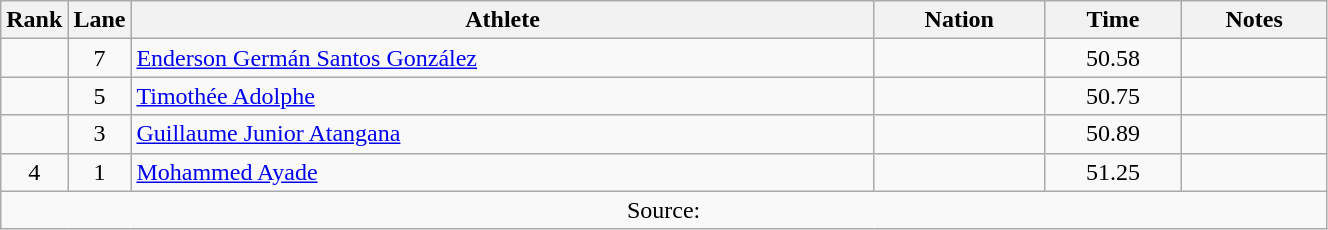<table class="wikitable sortable" style="text-align:center;width: 70%;">
<tr>
<th scope="col" style="width: 10px;">Rank</th>
<th scope="col" style="width: 10px;">Lane</th>
<th scope="col">Athlete</th>
<th scope="col">Nation</th>
<th scope="col">Time</th>
<th scope="col">Notes</th>
</tr>
<tr>
<td></td>
<td>7</td>
<td align="left"><a href='#'>Enderson Germán Santos González</a><br></td>
<td align="left"></td>
<td>50.58</td>
<td></td>
</tr>
<tr>
<td></td>
<td>5</td>
<td align="left"><a href='#'>Timothée Adolphe</a><br></td>
<td align="left"></td>
<td>50.75</td>
<td></td>
</tr>
<tr>
<td></td>
<td>3</td>
<td align="left"><a href='#'>Guillaume Junior Atangana</a><br></td>
<td align="left"></td>
<td>50.89</td>
<td></td>
</tr>
<tr>
<td>4</td>
<td>1</td>
<td align="left"><a href='#'>Mohammed Ayade</a><br></td>
<td align="left"></td>
<td>51.25</td>
<td></td>
</tr>
<tr class="sortbottom">
<td colspan="6">Source:</td>
</tr>
</table>
